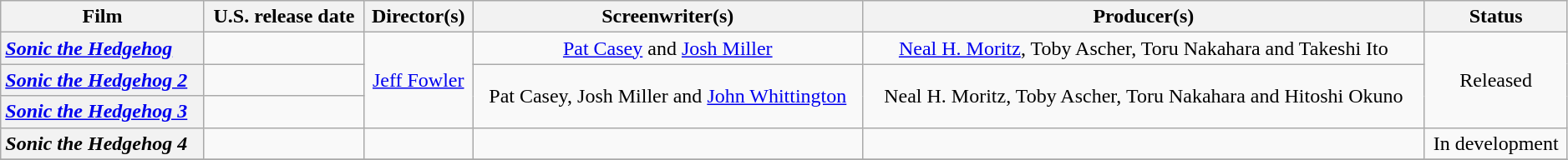<table class="wikitable plainrowheaders" style="text-align:center; width:99%;">
<tr>
<th scope="col">Film</th>
<th scope="col">U.S. release date</th>
<th scope="col">Director(s)</th>
<th scope="col">Screenwriter(s)</th>
<th scope="col">Producer(s)</th>
<th scope="col">Status</th>
</tr>
<tr>
<th scope="row" style="text-align:left"><em><a href='#'>Sonic the Hedgehog</a></em></th>
<td style="text-align:left"></td>
<td rowspan="3"><a href='#'>Jeff Fowler</a></td>
<td><a href='#'>Pat Casey</a> and <a href='#'>Josh Miller</a></td>
<td><a href='#'>Neal H. Moritz</a>, Toby Ascher, Toru Nakahara and Takeshi Ito</td>
<td rowspan="3">Released</td>
</tr>
<tr>
<th scope="row" style="text-align:left"><em><a href='#'>Sonic the Hedgehog 2</a></em></th>
<td style="text-align:left"></td>
<td rowspan="2">Pat Casey, Josh Miller and <a href='#'>John Whittington</a></td>
<td rowspan="2">Neal H. Moritz, Toby Ascher, Toru Nakahara and Hitoshi Okuno</td>
</tr>
<tr>
<th scope="row" style="text-align:left"><em><a href='#'>Sonic the Hedgehog 3</a></em></th>
<td style="text-align:left"></td>
</tr>
<tr>
<th scope="row" style="text-align:left"><em>Sonic the Hedgehog 4</em></th>
<td style="text-align:left"></td>
<td></td>
<td></td>
<td></td>
<td>In development</td>
</tr>
<tr>
</tr>
</table>
